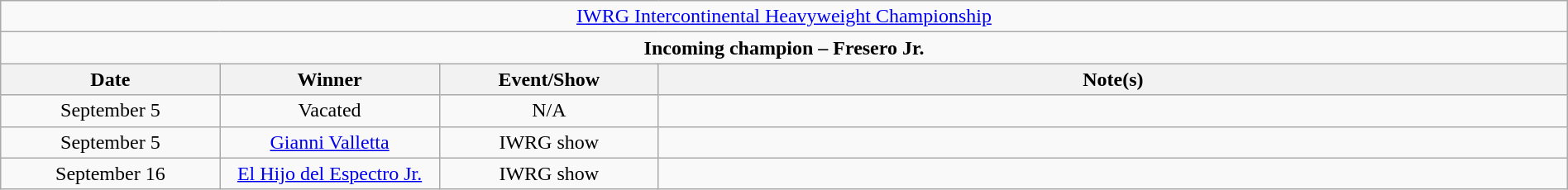<table class="wikitable" style="text-align:center; width:100%;">
<tr>
<td colspan="4" style="text-align: center;"><a href='#'>IWRG Intercontinental Heavyweight Championship</a></td>
</tr>
<tr>
<td colspan="4" style="text-align: center;"><strong>Incoming champion – Fresero Jr.</strong></td>
</tr>
<tr>
<th width=14%>Date</th>
<th width=14%>Winner</th>
<th width=14%>Event/Show</th>
<th width=58%>Note(s)</th>
</tr>
<tr>
<td>September 5</td>
<td>Vacated</td>
<td>N/A</td>
<td></td>
</tr>
<tr>
<td>September 5</td>
<td><a href='#'>Gianni Valletta</a></td>
<td>IWRG show</td>
<td></td>
</tr>
<tr>
<td>September 16</td>
<td><a href='#'>El Hijo del Espectro Jr.</a></td>
<td>IWRG show</td>
<td></td>
</tr>
</table>
